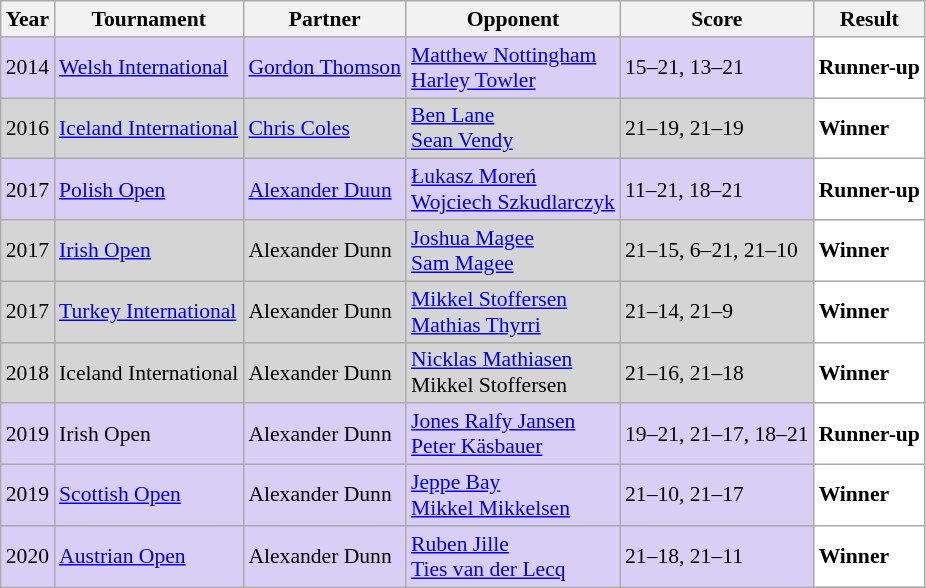<table class="sortable wikitable" style="font-size: 90%;">
<tr>
<th>Year</th>
<th>Tournament</th>
<th>Partner</th>
<th>Opponent</th>
<th>Score</th>
<th>Result</th>
</tr>
<tr style="background:#D8CEF6">
<td align="center">2014</td>
<td align="left"><a href='#'>Welsh International</a></td>
<td align="left"> <a href='#'>Gordon Thomson</a></td>
<td align="left"> <a href='#'>Matthew Nottingham</a><br> <a href='#'>Harley Towler</a></td>
<td align="left">15–21, 13–21</td>
<td style="text-align:left; background:white"> <strong>Runner-up</strong></td>
</tr>
<tr style="background:#D5D5D5">
<td align="center">2016</td>
<td align="left"><a href='#'>Iceland International</a></td>
<td align="left"> <a href='#'>Chris Coles</a></td>
<td align="left"> <a href='#'>Ben Lane</a><br> <a href='#'>Sean Vendy</a></td>
<td align="left">21–19, 21–19</td>
<td style="text-align:left; background:white"> <strong>Winner</strong></td>
</tr>
<tr style="background:#D8CEF6">
<td align="center">2017</td>
<td align="left"><a href='#'>Polish Open</a></td>
<td align="left"> <a href='#'>Alexander Duun</a></td>
<td align="left"> <a href='#'>Łukasz Moreń</a><br> <a href='#'>Wojciech Szkudlarczyk</a></td>
<td align="left">11–21, 18–21</td>
<td style="text-align:left; background:white"> <strong>Runner-up</strong></td>
</tr>
<tr style="background:#D5D5D5">
<td align="center">2017</td>
<td align="left"><a href='#'>Irish Open</a></td>
<td align="left"> Alexander Dunn</td>
<td align="left"> <a href='#'>Joshua Magee</a><br> <a href='#'>Sam Magee</a></td>
<td align="left">21–15, 6–21, 21–10</td>
<td style="text-align:left; background:white"> <strong>Winner</strong></td>
</tr>
<tr style="background:#D5D5D5">
<td align="center">2017</td>
<td align="left"><a href='#'>Turkey International</a></td>
<td align="left"> Alexander Dunn</td>
<td align="left"> <a href='#'>Mikkel Stoffersen</a><br> <a href='#'>Mathias Thyrri</a></td>
<td align="left">21–14, 21–9</td>
<td style="text-align:left; background:white"> <strong>Winner</strong></td>
</tr>
<tr style="background:#D5D5D5">
<td align="center">2018</td>
<td align="left">Iceland International</td>
<td align="left"> Alexander Dunn</td>
<td align="left"> <a href='#'>Nicklas Mathiasen</a><br> Mikkel Stoffersen</td>
<td align="left">21–16, 21–18</td>
<td style="text-align:left; background:white"> <strong>Winner</strong></td>
</tr>
<tr style="background:#D8CEF6">
<td align="center">2019</td>
<td align="left">Irish Open</td>
<td align="left"> Alexander Dunn</td>
<td align="left"> <a href='#'>Jones Ralfy Jansen</a><br> <a href='#'>Peter Käsbauer</a></td>
<td align="left">19–21, 21–17, 18–21</td>
<td style="text-align:left; background:white"> <strong>Runner-up</strong></td>
</tr>
<tr style="background:#D8CEF6">
<td align="center">2019</td>
<td align="left"><a href='#'>Scottish Open</a></td>
<td align="left"> Alexander Dunn</td>
<td align="left"> <a href='#'>Jeppe Bay</a><br> <a href='#'>Mikkel Mikkelsen</a></td>
<td align="left">21–10, 21–17</td>
<td style="text-align:left; background:white"> <strong>Winner</strong></td>
</tr>
<tr style="background:#D8CEF6">
<td align="center">2020</td>
<td align="left"><a href='#'>Austrian Open</a></td>
<td align="left"> Alexander Dunn</td>
<td align="left"> <a href='#'>Ruben Jille</a><br> <a href='#'>Ties van der Lecq</a></td>
<td align="left">21–18, 21–11</td>
<td style="text-align:left; background:white"> <strong>Winner</strong></td>
</tr>
</table>
